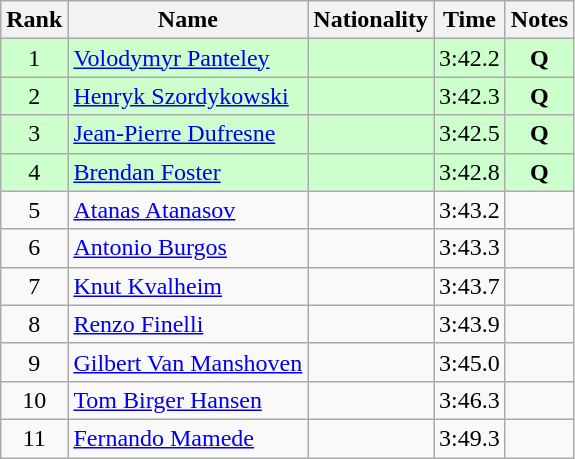<table class="wikitable sortable" style="text-align:center">
<tr>
<th>Rank</th>
<th>Name</th>
<th>Nationality</th>
<th>Time</th>
<th>Notes</th>
</tr>
<tr bgcolor=ccffcc>
<td>1</td>
<td align=left><a href='#'>Volodymyr Panteley</a></td>
<td align=left></td>
<td>3:42.2</td>
<td><strong>Q</strong></td>
</tr>
<tr bgcolor=ccffcc>
<td>2</td>
<td align=left><a href='#'>Henryk Szordykowski</a></td>
<td align=left></td>
<td>3:42.3</td>
<td><strong>Q</strong></td>
</tr>
<tr bgcolor=ccffcc>
<td>3</td>
<td align=left><a href='#'>Jean-Pierre Dufresne</a></td>
<td align=left></td>
<td>3:42.5</td>
<td><strong>Q</strong></td>
</tr>
<tr bgcolor=ccffcc>
<td>4</td>
<td align=left><a href='#'>Brendan Foster</a></td>
<td align=left></td>
<td>3:42.8</td>
<td><strong>Q</strong></td>
</tr>
<tr>
<td>5</td>
<td align=left><a href='#'>Atanas Atanasov</a></td>
<td align=left></td>
<td>3:43.2</td>
<td></td>
</tr>
<tr>
<td>6</td>
<td align=left><a href='#'>Antonio Burgos</a></td>
<td align=left></td>
<td>3:43.3</td>
<td></td>
</tr>
<tr>
<td>7</td>
<td align=left><a href='#'>Knut Kvalheim</a></td>
<td align=left></td>
<td>3:43.7</td>
<td></td>
</tr>
<tr>
<td>8</td>
<td align=left><a href='#'>Renzo Finelli</a></td>
<td align=left></td>
<td>3:43.9</td>
<td></td>
</tr>
<tr>
<td>9</td>
<td align=left><a href='#'>Gilbert Van Manshoven</a></td>
<td align=left></td>
<td>3:45.0</td>
<td></td>
</tr>
<tr>
<td>10</td>
<td align=left><a href='#'>Tom Birger Hansen</a></td>
<td align=left></td>
<td>3:46.3</td>
<td></td>
</tr>
<tr>
<td>11</td>
<td align=left><a href='#'>Fernando Mamede</a></td>
<td align=left></td>
<td>3:49.3</td>
<td></td>
</tr>
</table>
